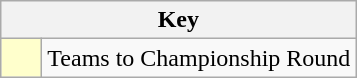<table class="wikitable" style="text-align: center;">
<tr>
<th colspan=2>Key</th>
</tr>
<tr>
<td style="background:#ffc; width:20px;"></td>
<td align=left>Teams to Championship Round</td>
</tr>
</table>
